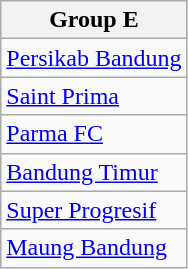<table class="wikitable">
<tr>
<th><strong>Group E</strong></th>
</tr>
<tr>
<td><a href='#'>Persikab Bandung</a></td>
</tr>
<tr>
<td><a href='#'>Saint Prima</a></td>
</tr>
<tr>
<td><a href='#'>Parma FC</a></td>
</tr>
<tr>
<td><a href='#'>Bandung Timur</a></td>
</tr>
<tr>
<td><a href='#'>Super Progresif</a></td>
</tr>
<tr>
<td><a href='#'>Maung Bandung</a></td>
</tr>
</table>
